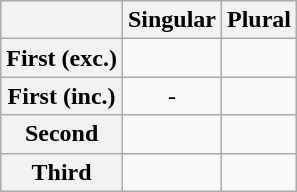<table class="wikitable" style="text-align: center;">
<tr>
<th></th>
<th>Singular</th>
<th>Plural</th>
</tr>
<tr>
<th>First (exc.)</th>
<td></td>
<td></td>
</tr>
<tr>
<th>First (inc.)</th>
<td>-</td>
<td></td>
</tr>
<tr>
<th>Second</th>
<td></td>
<td></td>
</tr>
<tr>
<th>Third</th>
<td></td>
<td></td>
</tr>
</table>
